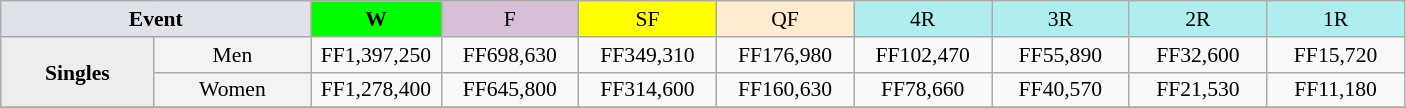<table class=wikitable style=font-size:90%;text-align:center>
<tr>
<td width=200 colspan=2 bgcolor=#dfe2e9><strong>Event</strong></td>
<td width=80 bgcolor=lime><strong>W</strong></td>
<td width=85 bgcolor=#D8BFD8>F</td>
<td width=85 bgcolor=#FFFF00>SF</td>
<td width=85 bgcolor=#ffebcd>QF</td>
<td width=85 bgcolor=#afeeee>4R</td>
<td width=85 bgcolor=#afeeee>3R</td>
<td width=85 bgcolor=#afeeee>2R</td>
<td width=85 bgcolor=#afeeee>1R</td>
</tr>
<tr>
<td rowspan=2 bgcolor=#ededed><strong>Singles</strong> </td>
<td bgcolor=#f3f3f3>Men</td>
<td>FF1,397,250</td>
<td>FF698,630</td>
<td>FF349,310</td>
<td>FF176,980</td>
<td>FF102,470</td>
<td>FF55,890</td>
<td>FF32,600</td>
<td>FF15,720</td>
</tr>
<tr>
<td bgcolor=#f3f3f3>Women</td>
<td>FF1,278,400</td>
<td>FF645,800</td>
<td>FF314,600</td>
<td>FF160,630</td>
<td>FF78,660</td>
<td>FF40,570</td>
<td>FF21,530</td>
<td>FF11,180</td>
</tr>
<tr>
</tr>
</table>
